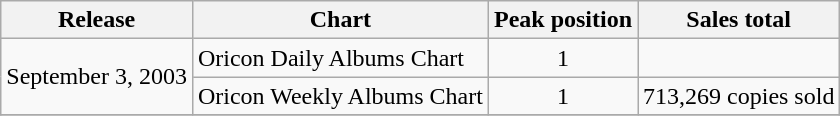<table class="wikitable">
<tr>
<th>Release</th>
<th>Chart</th>
<th>Peak position</th>
<th>Sales total</th>
</tr>
<tr>
<td rowspan="2">September 3, 2003</td>
<td>Oricon Daily Albums Chart</td>
<td align="center">1</td>
<td></td>
</tr>
<tr>
<td>Oricon Weekly Albums Chart</td>
<td align="center">1</td>
<td>713,269 copies sold</td>
</tr>
<tr>
</tr>
</table>
